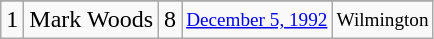<table class="wikitable">
<tr>
</tr>
<tr>
<td>1</td>
<td>Mark Woods</td>
<td>8</td>
<td style="font-size:80%;"><a href='#'>December 5, 1992</a></td>
<td style="font-size:80%;">Wilmington</td>
</tr>
</table>
